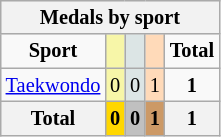<table class="wikitable" style=font-size:85%;float:center;text-align:center>
<tr style="background:#efefef;">
<th colspan=5><strong>Medals by sport</strong></th>
</tr>
<tr align=center>
<td><strong>Sport</strong></td>
<td bgcolor=#f7f6a8></td>
<td bgcolor=#dce5e5></td>
<td bgcolor=#ffdab9></td>
<td><strong>Total</strong></td>
</tr>
<tr align=center>
<td><a href='#'>Taekwondo</a></td>
<td style="background:#F7F6A8;">0</td>
<td style="background:#DCE5E5;">0</td>
<td style="background:#FFDAB9;">1</td>
<td><strong>1</strong></td>
</tr>
<tr align=center>
<th><strong>Total</strong></th>
<th style="background:gold;"><strong>0</strong></th>
<th style="background:silver;"><strong>0</strong></th>
<th style="background:#c96;"><strong>1</strong></th>
<th><strong>1</strong></th>
</tr>
</table>
